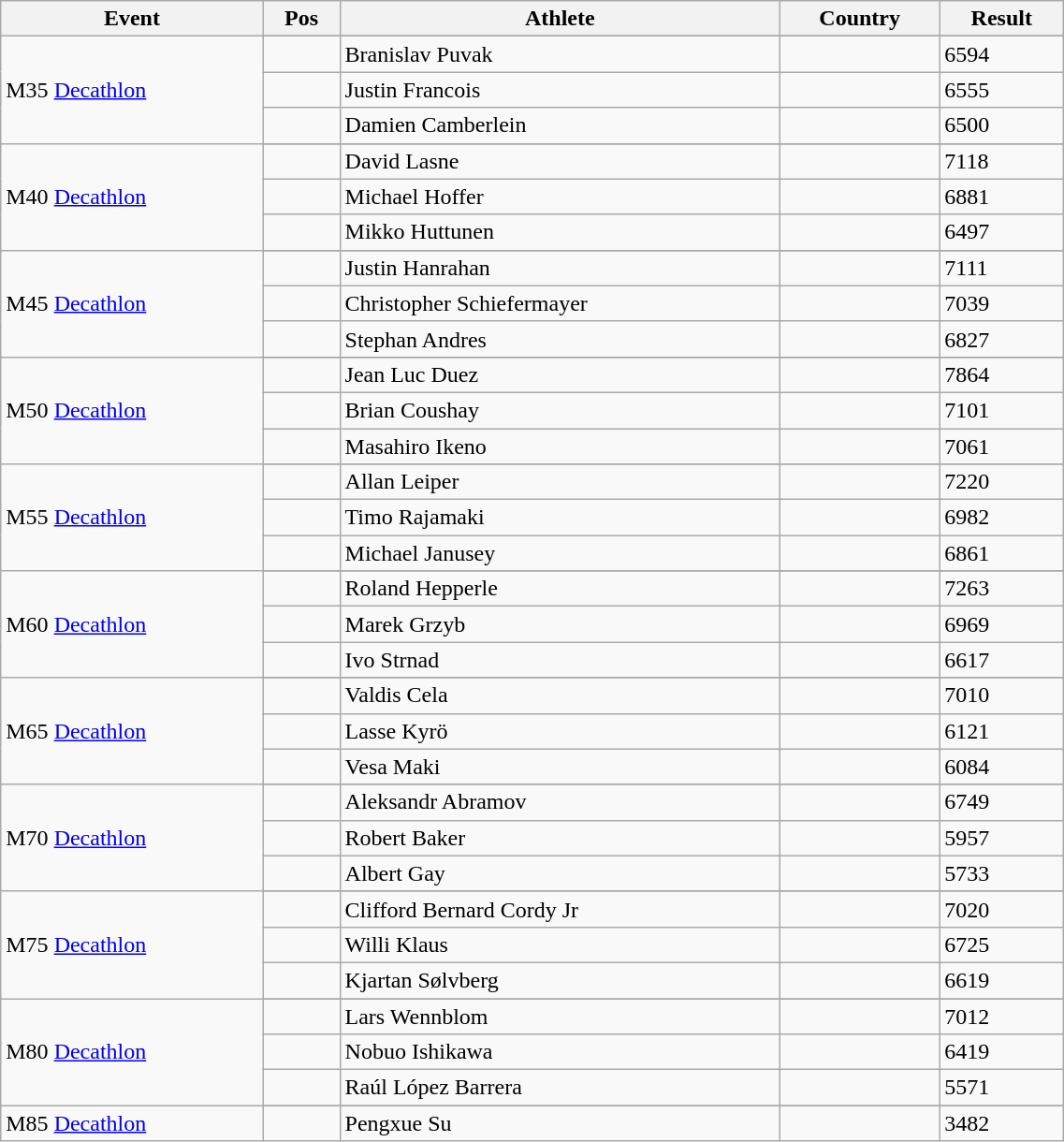<table class="wikitable" style="width:60%;">
<tr>
<th>Event</th>
<th>Pos</th>
<th>Athlete</th>
<th>Country</th>
<th>Result</th>
</tr>
<tr>
<td rowspan='4'>M35 <a href='#'>Decathlon</a></td>
</tr>
<tr>
<td align=center></td>
<td align=left>Branislav Puvak</td>
<td align=left></td>
<td>6594</td>
</tr>
<tr>
<td align=center></td>
<td align=left>Justin Francois</td>
<td align=left></td>
<td>6555</td>
</tr>
<tr>
<td align=center></td>
<td align=left>Damien Camberlein</td>
<td align=left></td>
<td>6500</td>
</tr>
<tr>
<td rowspan='4'>M40 <a href='#'>Decathlon</a></td>
</tr>
<tr>
<td align=center></td>
<td align=left>David Lasne</td>
<td align=left></td>
<td>7118</td>
</tr>
<tr>
<td align=center></td>
<td align=left>Michael Hoffer</td>
<td align=left></td>
<td>6881</td>
</tr>
<tr>
<td align=center></td>
<td align=left>Mikko Huttunen</td>
<td align=left></td>
<td>6497</td>
</tr>
<tr>
<td rowspan='4'>M45 <a href='#'>Decathlon</a></td>
</tr>
<tr>
<td align=center></td>
<td align=left>Justin Hanrahan</td>
<td align=left></td>
<td>7111</td>
</tr>
<tr>
<td align=center></td>
<td align=left>Christopher Schiefermayer</td>
<td align=left></td>
<td>7039</td>
</tr>
<tr>
<td align=center></td>
<td align=left>Stephan Andres</td>
<td align=left></td>
<td>6827</td>
</tr>
<tr>
<td rowspan='4'>M50 <a href='#'>Decathlon</a></td>
</tr>
<tr>
<td align=center></td>
<td align=left>Jean Luc Duez</td>
<td align=left></td>
<td>7864</td>
</tr>
<tr>
<td align=center></td>
<td align=left>Brian Coushay</td>
<td align=left></td>
<td>7101</td>
</tr>
<tr>
<td align=center></td>
<td align=left>Masahiro Ikeno</td>
<td align=left></td>
<td>7061</td>
</tr>
<tr>
<td rowspan='4'>M55 <a href='#'>Decathlon</a></td>
</tr>
<tr>
<td align=center></td>
<td align=left>Allan Leiper</td>
<td align=left></td>
<td>7220</td>
</tr>
<tr>
<td align=center></td>
<td align=left>Timo Rajamaki</td>
<td align=left></td>
<td>6982</td>
</tr>
<tr>
<td align=center></td>
<td align=left>Michael Janusey</td>
<td align=left></td>
<td>6861</td>
</tr>
<tr>
<td rowspan='4'>M60 <a href='#'>Decathlon</a></td>
</tr>
<tr>
<td align=center></td>
<td align=left>Roland Hepperle</td>
<td align=left></td>
<td>7263</td>
</tr>
<tr>
<td align=center></td>
<td align=left>Marek Grzyb</td>
<td align=left></td>
<td>6969</td>
</tr>
<tr>
<td align=center></td>
<td align=left>Ivo Strnad</td>
<td align=left></td>
<td>6617</td>
</tr>
<tr>
<td rowspan='4'>M65 <a href='#'>Decathlon</a></td>
</tr>
<tr>
<td align=center></td>
<td align=left>Valdis Cela</td>
<td align=left></td>
<td>7010</td>
</tr>
<tr>
<td align=center></td>
<td align=left>Lasse Kyrö</td>
<td align=left></td>
<td>6121</td>
</tr>
<tr>
<td align=center></td>
<td align=left>Vesa Maki</td>
<td align=left></td>
<td>6084</td>
</tr>
<tr>
<td rowspan='4'>M70 <a href='#'>Decathlon</a></td>
</tr>
<tr>
<td align=center></td>
<td align=left>Aleksandr Abramov</td>
<td align=left></td>
<td>6749</td>
</tr>
<tr>
<td align=center></td>
<td align=left>Robert Baker</td>
<td align=left></td>
<td>5957</td>
</tr>
<tr>
<td align=center></td>
<td align=left>Albert Gay</td>
<td align=left></td>
<td>5733</td>
</tr>
<tr>
<td rowspan='4'>M75 <a href='#'>Decathlon</a></td>
</tr>
<tr>
<td align=center></td>
<td align=left>Clifford Bernard Cordy Jr</td>
<td align=left></td>
<td>7020</td>
</tr>
<tr>
<td align=center></td>
<td align=left>Willi Klaus</td>
<td align=left></td>
<td>6725</td>
</tr>
<tr>
<td align=center></td>
<td align=left>Kjartan Sølvberg</td>
<td align=left></td>
<td>6619</td>
</tr>
<tr>
<td rowspan='4'>M80 <a href='#'>Decathlon</a></td>
</tr>
<tr>
<td align=center></td>
<td align=left>Lars Wennblom</td>
<td align=left></td>
<td>7012</td>
</tr>
<tr>
<td align=center></td>
<td align=left>Nobuo Ishikawa</td>
<td align=left></td>
<td>6419</td>
</tr>
<tr>
<td align=center></td>
<td align=left>Raúl López Barrera</td>
<td align=left></td>
<td>5571</td>
</tr>
<tr>
<td rowspan='2'>M85 <a href='#'>Decathlon</a></td>
</tr>
<tr>
<td align=center></td>
<td align=left>Pengxue Su</td>
<td align=left></td>
<td>3482</td>
</tr>
</table>
